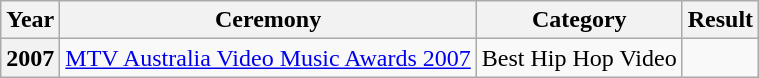<table class="wikitable plainrowheaders">
<tr>
<th>Year</th>
<th>Ceremony</th>
<th>Category</th>
<th>Result</th>
</tr>
<tr>
<th scope="row">2007</th>
<td><a href='#'>MTV Australia Video Music Awards 2007</a></td>
<td>Best Hip Hop Video</td>
<td></td>
</tr>
</table>
